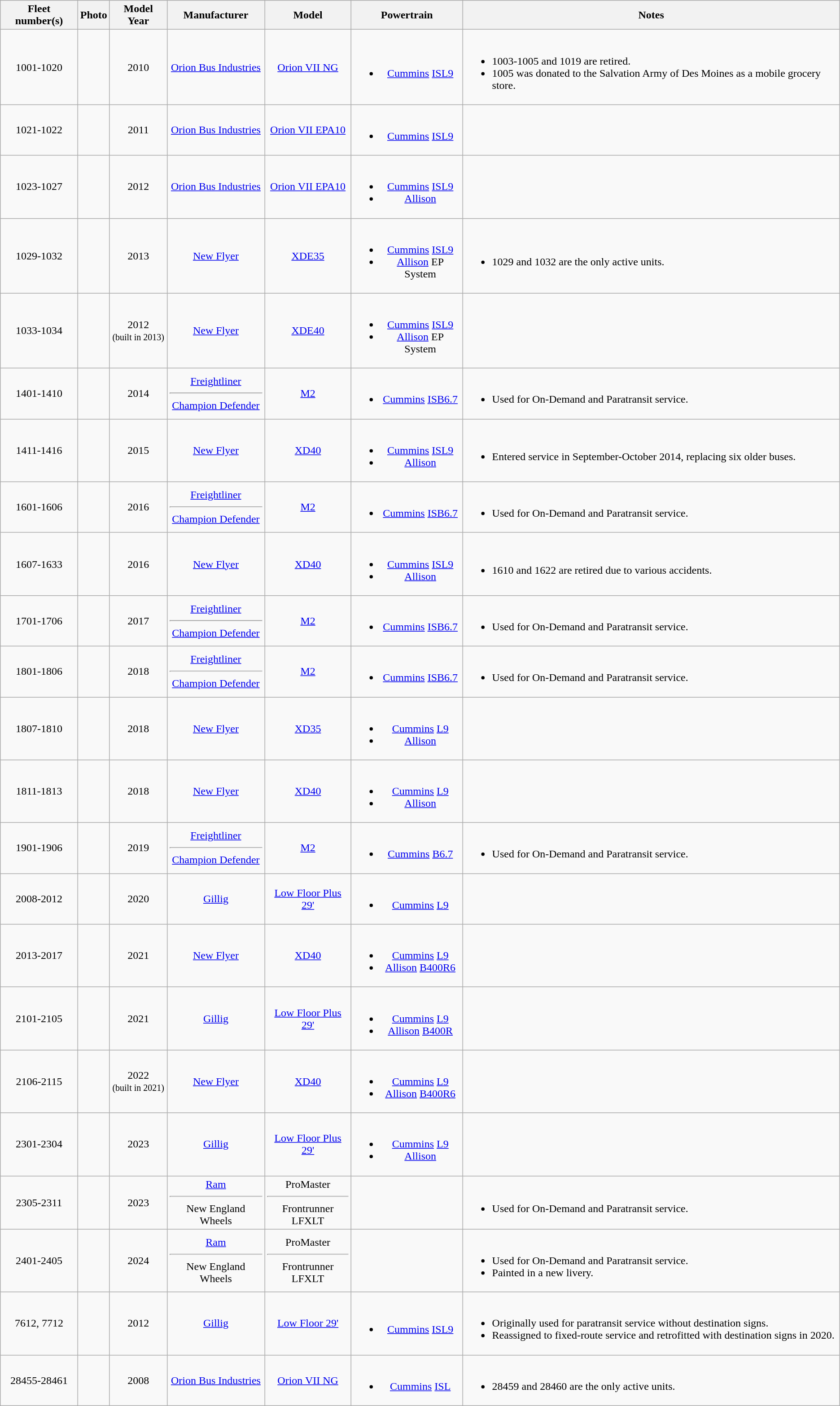<table class="wikitable">
<tr>
<th>Fleet number(s)</th>
<th>Photo</th>
<th>Model Year</th>
<th>Manufacturer</th>
<th>Model</th>
<th>Powertrain</th>
<th>Notes</th>
</tr>
<tr align="center">
<td>1001-1020</td>
<td></td>
<td>2010</td>
<td><a href='#'>Orion Bus Industries</a></td>
<td><a href='#'>Orion VII NG</a></td>
<td><br><ul><li><a href='#'>Cummins</a> <a href='#'>ISL9</a></li></ul></td>
<td align="left"><br><ul><li>1003-1005 and 1019 are retired.</li><li>1005 was donated to the Salvation Army of Des Moines as a mobile grocery store.</li></ul></td>
</tr>
<tr align="center">
<td>1021-1022</td>
<td></td>
<td>2011</td>
<td><a href='#'>Orion Bus Industries</a></td>
<td><a href='#'>Orion VII EPA10</a></td>
<td><br><ul><li><a href='#'>Cummins</a> <a href='#'>ISL9</a></li></ul></td>
<td align="left"></td>
</tr>
<tr align="center">
<td>1023-1027</td>
<td></td>
<td>2012</td>
<td><a href='#'>Orion Bus Industries</a></td>
<td><a href='#'>Orion VII EPA10</a></td>
<td><br><ul><li><a href='#'>Cummins</a> <a href='#'>ISL9</a></li><li><a href='#'>Allison</a></li></ul></td>
<td align="left"></td>
</tr>
<tr align="center">
<td>1029-1032</td>
<td></td>
<td>2013</td>
<td><a href='#'>New Flyer</a></td>
<td><a href='#'>XDE35</a></td>
<td><br><ul><li><a href='#'>Cummins</a> <a href='#'>ISL9</a></li><li><a href='#'>Allison</a> EP System</li></ul></td>
<td align="left"><br><ul><li>1029 and 1032 are the only active units.</li></ul></td>
</tr>
<tr align="center">
<td>1033-1034</td>
<td></td>
<td>2012<br><small>(built in 2013)</small></td>
<td><a href='#'>New Flyer</a></td>
<td><a href='#'>XDE40</a></td>
<td><br><ul><li><a href='#'>Cummins</a> <a href='#'>ISL9</a></li><li><a href='#'>Allison</a> EP System</li></ul></td>
<td align="left"></td>
</tr>
<tr align="center">
<td>1401-1410</td>
<td></td>
<td>2014</td>
<td><a href='#'>Freightliner</a><hr><a href='#'>Champion Defender</a></td>
<td><a href='#'>M2</a></td>
<td><br><ul><li><a href='#'>Cummins</a> <a href='#'>ISB6.7</a></li></ul></td>
<td align="left"><br><ul><li>Used for On-Demand and Paratransit service.</li></ul></td>
</tr>
<tr align="center">
<td>1411-1416</td>
<td></td>
<td>2015</td>
<td><a href='#'>New Flyer</a></td>
<td><a href='#'>XD40</a></td>
<td><br><ul><li><a href='#'>Cummins</a> <a href='#'>ISL9</a></li><li><a href='#'>Allison</a></li></ul></td>
<td align="left"><br><ul><li>Entered service in September-October 2014, replacing six older buses.</li></ul></td>
</tr>
<tr align="center">
<td>1601-1606</td>
<td></td>
<td>2016</td>
<td><a href='#'>Freightliner</a><hr><a href='#'>Champion Defender</a></td>
<td><a href='#'>M2</a></td>
<td><br><ul><li><a href='#'>Cummins</a> <a href='#'>ISB6.7</a></li></ul></td>
<td align="left"><br><ul><li>Used for On-Demand and Paratransit service.</li></ul></td>
</tr>
<tr align="center">
<td>1607-1633</td>
<td></td>
<td>2016</td>
<td><a href='#'>New Flyer</a></td>
<td><a href='#'>XD40</a></td>
<td><br><ul><li><a href='#'>Cummins</a> <a href='#'>ISL9</a></li><li><a href='#'>Allison</a></li></ul></td>
<td align="left"><br><ul><li>1610 and 1622 are retired due to various accidents.</li></ul></td>
</tr>
<tr align="center">
<td>1701-1706</td>
<td></td>
<td>2017</td>
<td><a href='#'>Freightliner</a><hr><a href='#'>Champion Defender</a></td>
<td><a href='#'>M2</a></td>
<td><br><ul><li><a href='#'>Cummins</a> <a href='#'>ISB6.7</a></li></ul></td>
<td align="left"><br><ul><li>Used for On-Demand and Paratransit service.</li></ul></td>
</tr>
<tr align="center">
<td>1801-1806</td>
<td></td>
<td>2018</td>
<td><a href='#'>Freightliner</a><hr><a href='#'>Champion Defender</a></td>
<td><a href='#'>M2</a></td>
<td><br><ul><li><a href='#'>Cummins</a> <a href='#'>ISB6.7</a></li></ul></td>
<td align="left"><br><ul><li>Used for On-Demand and Paratransit service.</li></ul></td>
</tr>
<tr align="center">
<td>1807-1810</td>
<td></td>
<td>2018</td>
<td><a href='#'>New Flyer</a></td>
<td><a href='#'>XD35</a></td>
<td><br><ul><li><a href='#'>Cummins</a> <a href='#'>L9</a></li><li><a href='#'>Allison</a></li></ul></td>
<td align="left"></td>
</tr>
<tr align="center">
<td>1811-1813</td>
<td></td>
<td>2018</td>
<td><a href='#'>New Flyer</a></td>
<td><a href='#'>XD40</a></td>
<td><br><ul><li><a href='#'>Cummins</a> <a href='#'>L9</a></li><li><a href='#'>Allison</a></li></ul></td>
<td align="left"></td>
</tr>
<tr align="center">
<td>1901-1906</td>
<td></td>
<td>2019</td>
<td><a href='#'>Freightliner</a><hr><a href='#'>Champion Defender</a></td>
<td><a href='#'>M2</a></td>
<td><br><ul><li><a href='#'>Cummins</a> <a href='#'>B6.7</a></li></ul></td>
<td align="left"><br><ul><li>Used for On-Demand and Paratransit service.</li></ul></td>
</tr>
<tr align="center">
<td>2008-2012</td>
<td></td>
<td>2020</td>
<td><a href='#'>Gillig</a></td>
<td><a href='#'>Low Floor Plus 29'</a></td>
<td><br><ul><li><a href='#'>Cummins</a> <a href='#'>L9</a></li></ul></td>
<td align="left"></td>
</tr>
<tr align="center">
<td>2013-2017</td>
<td></td>
<td>2021</td>
<td><a href='#'>New Flyer</a></td>
<td><a href='#'>XD40</a></td>
<td><br><ul><li><a href='#'>Cummins</a> <a href='#'>L9</a></li><li><a href='#'>Allison</a> <a href='#'>B400R6</a></li></ul></td>
<td align="left"></td>
</tr>
<tr align="center">
<td>2101-2105</td>
<td></td>
<td>2021</td>
<td><a href='#'>Gillig</a></td>
<td><a href='#'>Low Floor Plus 29'</a></td>
<td><br><ul><li><a href='#'>Cummins</a> <a href='#'>L9</a></li><li><a href='#'>Allison</a> <a href='#'>B400R</a></li></ul></td>
<td align="left"></td>
</tr>
<tr align="center">
<td>2106-2115</td>
<td><br></td>
<td>2022<br><small>(built in 2021)</small></td>
<td><a href='#'>New Flyer</a></td>
<td><a href='#'>XD40</a></td>
<td><br><ul><li><a href='#'>Cummins</a> <a href='#'>L9</a></li><li><a href='#'>Allison</a> <a href='#'>B400R6</a></li></ul></td>
<td align="left"></td>
</tr>
<tr align="center">
<td>2301-2304</td>
<td></td>
<td>2023</td>
<td><a href='#'>Gillig</a></td>
<td><a href='#'>Low Floor Plus 29'</a></td>
<td><br><ul><li><a href='#'>Cummins</a> <a href='#'>L9</a></li><li><a href='#'>Allison</a></li></ul></td>
<td align="left"></td>
</tr>
<tr align="center">
<td>2305-2311</td>
<td></td>
<td>2023</td>
<td><a href='#'>Ram</a><hr>New England Wheels</td>
<td>ProMaster<hr>Frontrunner<br>LFXLT</td>
<td></td>
<td align="left"><br><ul><li>Used for On-Demand and Paratransit service.</li></ul></td>
</tr>
<tr align="center">
<td>2401-2405</td>
<td></td>
<td>2024</td>
<td><a href='#'>Ram</a><hr>New England Wheels</td>
<td>ProMaster<hr>Frontrunner<br>LFXLT</td>
<td></td>
<td align="left"><br><ul><li>Used for On-Demand and Paratransit service.</li><li>Painted in a new livery.</li></ul></td>
</tr>
<tr align="center">
<td>7612, 7712</td>
<td></td>
<td>2012</td>
<td><a href='#'>Gillig</a></td>
<td><a href='#'>Low Floor 29'</a></td>
<td><br><ul><li><a href='#'>Cummins</a> <a href='#'>ISL9</a></li></ul></td>
<td align="left"><br><ul><li>Originally used for paratransit service without destination signs.</li><li>Reassigned to fixed-route service and retrofitted with destination signs in 2020.</li></ul></td>
</tr>
<tr align="center">
<td>28455-28461</td>
<td></td>
<td>2008</td>
<td><a href='#'>Orion Bus Industries</a></td>
<td><a href='#'>Orion VII NG</a></td>
<td><br><ul><li><a href='#'>Cummins</a> <a href='#'>ISL</a></li></ul></td>
<td align="left"><br><ul><li>28459 and 28460 are the only active units.</li></ul></td>
</tr>
</table>
